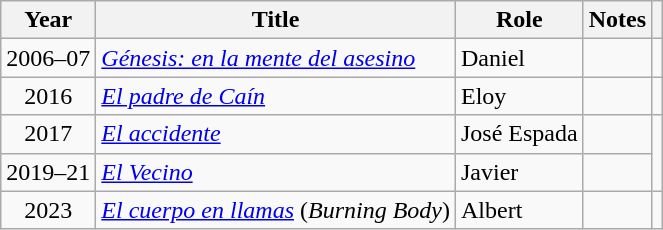<table class="wikitable sortable">
<tr>
<th>Year</th>
<th>Title</th>
<th>Role</th>
<th class="unsortable">Notes</th>
<th></th>
</tr>
<tr>
<td align = "center">2006–07</td>
<td><em><a href='#'>Génesis: en la mente del asesino</a></em></td>
<td>Daniel</td>
<td></td>
<td align = "center"></td>
</tr>
<tr>
<td align = "center">2016</td>
<td><em><a href='#'>El padre de Caín</a></em></td>
<td>Eloy</td>
<td></td>
<td align = "center"></td>
</tr>
<tr>
<td align = "center">2017</td>
<td><em><a href='#'>El accidente</a></em></td>
<td>José Espada</td>
<td></td>
</tr>
<tr>
<td align = "center">2019–21</td>
<td><em><a href='#'>El Vecino</a></em></td>
<td>Javier</td>
<td></td>
</tr>
<tr>
<td align = "center">2023</td>
<td><em><a href='#'>El cuerpo en llamas</a></em> (<em>Burning Body</em>)</td>
<td>Albert</td>
<td></td>
<td align = "center"></td>
</tr>
</table>
